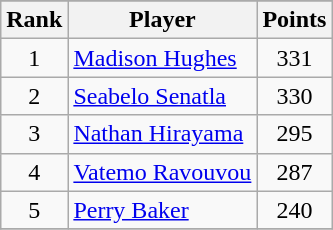<table class="wikitable sortable">
<tr>
</tr>
<tr>
<th>Rank</th>
<th>Player</th>
<th>Points</th>
</tr>
<tr>
<td align=center>1</td>
<td> <a href='#'>Madison Hughes</a></td>
<td align=center>331</td>
</tr>
<tr>
<td align=center>2</td>
<td> <a href='#'>Seabelo Senatla</a></td>
<td align=center>330</td>
</tr>
<tr>
<td align=center>3</td>
<td> <a href='#'>Nathan Hirayama</a></td>
<td align=center>295</td>
</tr>
<tr>
<td align=center>4</td>
<td> <a href='#'>Vatemo Ravouvou</a></td>
<td align=center>287</td>
</tr>
<tr>
<td align=center>5</td>
<td> <a href='#'>Perry Baker</a></td>
<td align=center>240</td>
</tr>
<tr>
</tr>
</table>
